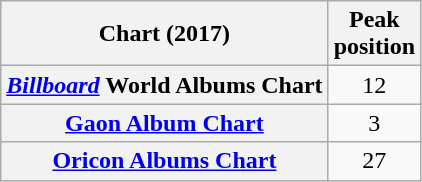<table class="wikitable plainrowheaders sortable" style="text-align:center;" border="1">
<tr>
<th scope="col">Chart (2017)</th>
<th scope="col">Peak<br>position</th>
</tr>
<tr>
<th scope="row"><em><a href='#'>Billboard</a></em> World Albums Chart</th>
<td>12</td>
</tr>
<tr>
<th scope="row"><a href='#'>Gaon Album Chart</a></th>
<td>3</td>
</tr>
<tr>
<th scope="row"><a href='#'>Oricon Albums Chart</a></th>
<td>27</td>
</tr>
</table>
